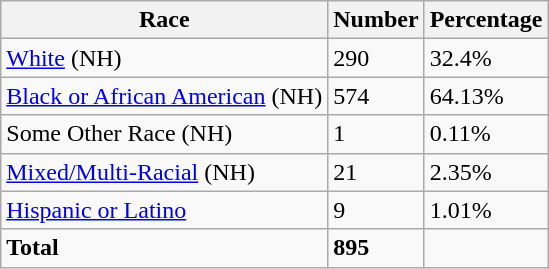<table class="wikitable">
<tr>
<th>Race</th>
<th>Number</th>
<th>Percentage</th>
</tr>
<tr>
<td><a href='#'>White</a> (NH)</td>
<td>290</td>
<td>32.4%</td>
</tr>
<tr>
<td><a href='#'>Black or African American</a> (NH)</td>
<td>574</td>
<td>64.13%</td>
</tr>
<tr>
<td>Some Other Race (NH)</td>
<td>1</td>
<td>0.11%</td>
</tr>
<tr>
<td><a href='#'>Mixed/Multi-Racial</a> (NH)</td>
<td>21</td>
<td>2.35%</td>
</tr>
<tr>
<td><a href='#'>Hispanic or Latino</a></td>
<td>9</td>
<td>1.01%</td>
</tr>
<tr>
<td><strong>Total</strong></td>
<td><strong>895</strong></td>
<td></td>
</tr>
</table>
